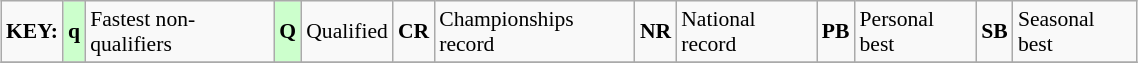<table class="wikitable" style="margin:0.5em auto; font-size:90%;position:relative;" width=60%>
<tr>
<td><strong>KEY:</strong></td>
<td bgcolor=ccffcc align=center><strong>q</strong></td>
<td>Fastest non-qualifiers</td>
<td bgcolor=ccffcc align=center><strong>Q</strong></td>
<td>Qualified</td>
<td align=center><strong>CR</strong></td>
<td>Championships record</td>
<td align=center><strong>NR</strong></td>
<td>National record</td>
<td align=center><strong>PB</strong></td>
<td>Personal best</td>
<td align=center><strong>SB</strong></td>
<td>Seasonal best</td>
</tr>
<tr>
</tr>
</table>
